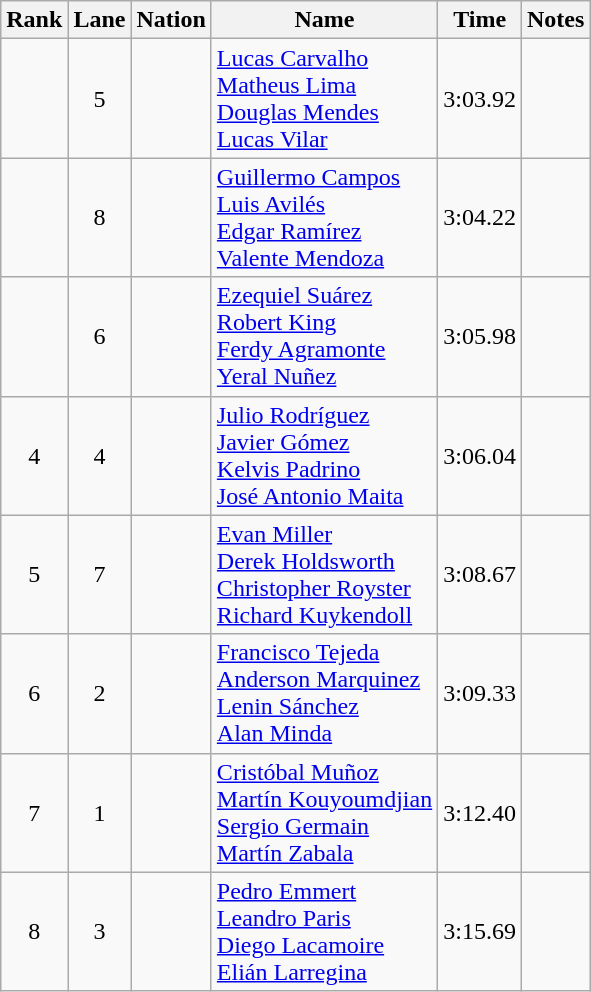<table class="wikitable sortable" style="text-align:center">
<tr>
<th>Rank</th>
<th>Lane</th>
<th>Nation</th>
<th>Name</th>
<th>Time</th>
<th>Notes</th>
</tr>
<tr>
<td></td>
<td>5</td>
<td align=left></td>
<td align=left><a href='#'>Lucas Carvalho</a><br> <a href='#'>Matheus Lima</a><br> <a href='#'>Douglas Mendes</a><br><a href='#'>Lucas Vilar</a></td>
<td>3:03.92</td>
<td></td>
</tr>
<tr>
<td></td>
<td>8</td>
<td align=left></td>
<td align=left><a href='#'>Guillermo Campos</a><br> <a href='#'>Luis Avilés</a><br><a href='#'>Edgar Ramírez</a><br> <a href='#'>Valente Mendoza</a></td>
<td>3:04.22</td>
<td></td>
</tr>
<tr>
<td></td>
<td>6</td>
<td align=left></td>
<td align=left><a href='#'>Ezequiel Suárez</a><br> <a href='#'>Robert King</a><br><a href='#'>Ferdy Agramonte</a><br><a href='#'>Yeral Nuñez</a></td>
<td>3:05.98</td>
<td></td>
</tr>
<tr>
<td>4</td>
<td>4</td>
<td align=left></td>
<td align=left><a href='#'>Julio Rodríguez</a><br><a href='#'>Javier Gómez</a><br><a href='#'>Kelvis Padrino</a><br> <a href='#'>José Antonio Maita</a></td>
<td>3:06.04</td>
<td></td>
</tr>
<tr>
<td>5</td>
<td>7</td>
<td align=left></td>
<td align=left><a href='#'>Evan Miller</a><br> <a href='#'>Derek Holdsworth</a><br> <a href='#'>Christopher Royster</a><br> <a href='#'>Richard Kuykendoll</a></td>
<td>3:08.67</td>
<td></td>
</tr>
<tr>
<td>6</td>
<td>2</td>
<td align=left></td>
<td align=left><a href='#'>Francisco Tejeda</a><br><a href='#'>Anderson Marquinez</a><br> <a href='#'>Lenin Sánchez</a><br> <a href='#'>Alan Minda</a></td>
<td>3:09.33</td>
<td></td>
</tr>
<tr>
<td>7</td>
<td>1</td>
<td align=left></td>
<td align=left><a href='#'>Cristóbal Muñoz</a><br> <a href='#'>Martín Kouyoumdjian</a><br> <a href='#'>Sergio Germain</a><br> <a href='#'>Martín Zabala</a></td>
<td>3:12.40</td>
<td></td>
</tr>
<tr>
<td>8</td>
<td>3</td>
<td align=left></td>
<td align=left><a href='#'>Pedro Emmert</a><br> <a href='#'>Leandro Paris</a><br> <a href='#'>Diego Lacamoire</a><br> <a href='#'>Elián Larregina</a></td>
<td>3:15.69</td>
<td></td>
</tr>
</table>
